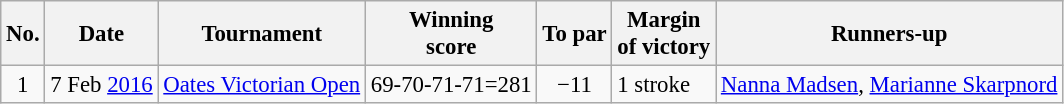<table class="wikitable" style="font-size:95%;">
<tr>
<th>No.</th>
<th>Date</th>
<th>Tournament</th>
<th>Winning<br>score</th>
<th>To par</th>
<th>Margin<br>of victory</th>
<th>Runners-up</th>
</tr>
<tr>
<td align=center>1</td>
<td align=right>7 Feb <a href='#'>2016</a></td>
<td><a href='#'>Oates Victorian Open</a></td>
<td align=right>69-70-71-71=281</td>
<td align=center>−11</td>
<td>1 stroke</td>
<td> <a href='#'>Nanna Madsen</a>,  <a href='#'>Marianne Skarpnord</a></td>
</tr>
</table>
